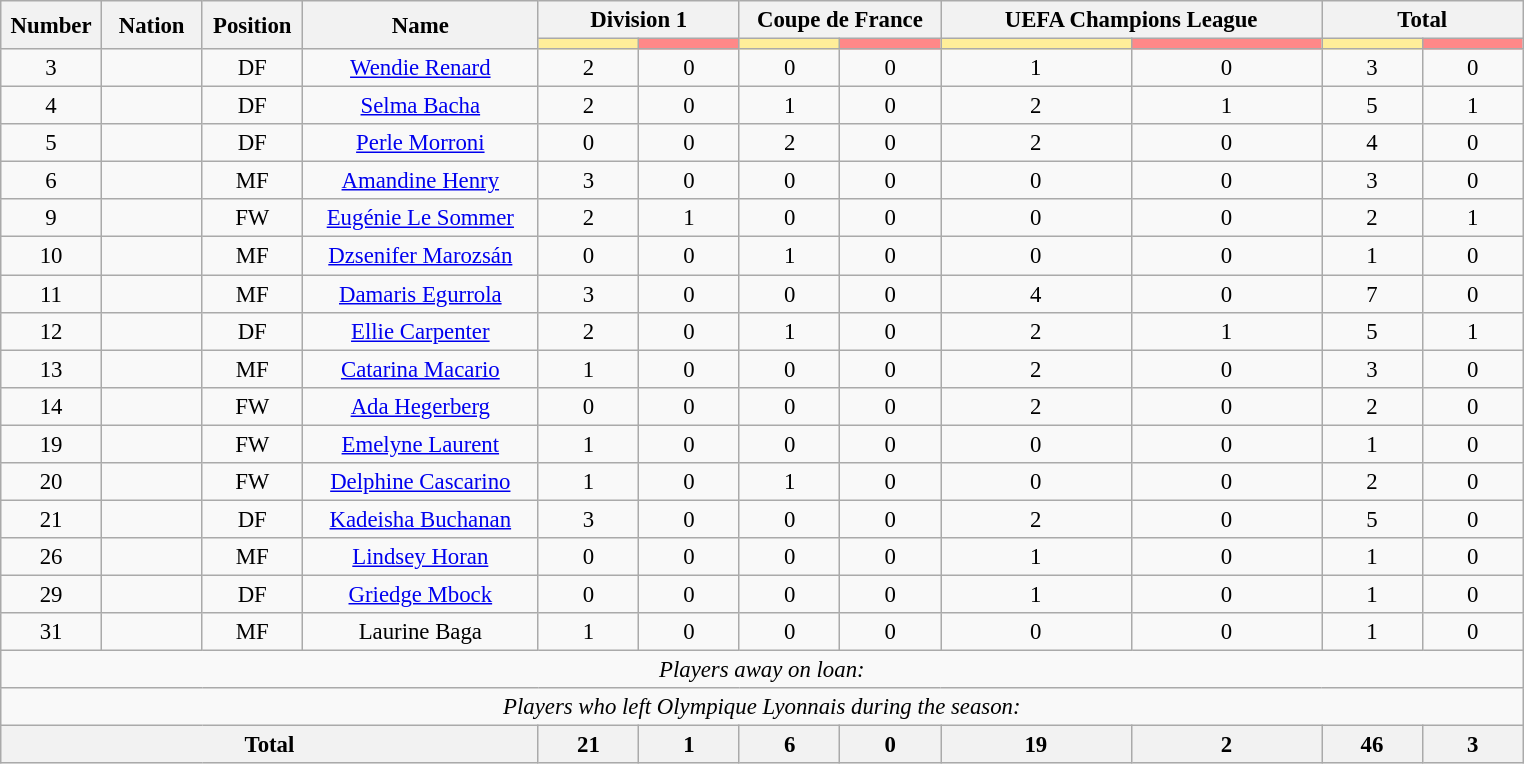<table class="wikitable" style="font-size: 95%; text-align: center;">
<tr>
<th rowspan=2 width=60>Number</th>
<th rowspan=2 width=60>Nation</th>
<th rowspan=2 width=60>Position</th>
<th rowspan=2 width=150>Name</th>
<th colspan=2>Division 1</th>
<th colspan=2>Coupe de France</th>
<th colspan=2>UEFA Champions League</th>
<th colspan=2>Total</th>
</tr>
<tr>
<th style="width:60px; background:#fe9;"></th>
<th style="width:60px; background:#ff8888;"></th>
<th style="width:60px; background:#fe9;"></th>
<th style="width:60px; background:#ff8888;"></th>
<th style="width:120px; background:#fe9;"></th>
<th style="width:120px; background:#ff8888;"></th>
<th style="width:60px; background:#fe9;"></th>
<th style="width:60px; background:#ff8888;"></th>
</tr>
<tr>
<td>3</td>
<td></td>
<td>DF</td>
<td><a href='#'>Wendie Renard</a></td>
<td>2</td>
<td>0</td>
<td>0</td>
<td>0</td>
<td>1</td>
<td>0</td>
<td>3</td>
<td>0</td>
</tr>
<tr>
<td>4</td>
<td></td>
<td>DF</td>
<td><a href='#'>Selma Bacha</a></td>
<td>2</td>
<td>0</td>
<td>1</td>
<td>0</td>
<td>2</td>
<td>1</td>
<td>5</td>
<td>1</td>
</tr>
<tr>
<td>5</td>
<td></td>
<td>DF</td>
<td><a href='#'>Perle Morroni</a></td>
<td>0</td>
<td>0</td>
<td>2</td>
<td>0</td>
<td>2</td>
<td>0</td>
<td>4</td>
<td>0</td>
</tr>
<tr>
<td>6</td>
<td></td>
<td>MF</td>
<td><a href='#'>Amandine Henry</a></td>
<td>3</td>
<td>0</td>
<td>0</td>
<td>0</td>
<td>0</td>
<td>0</td>
<td>3</td>
<td>0</td>
</tr>
<tr>
<td>9</td>
<td></td>
<td>FW</td>
<td><a href='#'>Eugénie Le Sommer</a></td>
<td>2</td>
<td>1</td>
<td>0</td>
<td>0</td>
<td>0</td>
<td>0</td>
<td>2</td>
<td>1</td>
</tr>
<tr>
<td>10</td>
<td></td>
<td>MF</td>
<td><a href='#'>Dzsenifer Marozsán</a></td>
<td>0</td>
<td>0</td>
<td>1</td>
<td>0</td>
<td>0</td>
<td>0</td>
<td>1</td>
<td>0</td>
</tr>
<tr>
<td>11</td>
<td></td>
<td>MF</td>
<td><a href='#'>Damaris Egurrola</a></td>
<td>3</td>
<td>0</td>
<td>0</td>
<td>0</td>
<td>4</td>
<td>0</td>
<td>7</td>
<td>0</td>
</tr>
<tr>
<td>12</td>
<td></td>
<td>DF</td>
<td><a href='#'>Ellie Carpenter</a></td>
<td>2</td>
<td>0</td>
<td>1</td>
<td>0</td>
<td>2</td>
<td>1</td>
<td>5</td>
<td>1</td>
</tr>
<tr>
<td>13</td>
<td></td>
<td>MF</td>
<td><a href='#'>Catarina Macario</a></td>
<td>1</td>
<td>0</td>
<td>0</td>
<td>0</td>
<td>2</td>
<td>0</td>
<td>3</td>
<td>0</td>
</tr>
<tr>
<td>14</td>
<td></td>
<td>FW</td>
<td><a href='#'>Ada Hegerberg</a></td>
<td>0</td>
<td>0</td>
<td>0</td>
<td>0</td>
<td>2</td>
<td>0</td>
<td>2</td>
<td>0</td>
</tr>
<tr>
<td>19</td>
<td></td>
<td>FW</td>
<td><a href='#'>Emelyne Laurent</a></td>
<td>1</td>
<td>0</td>
<td>0</td>
<td>0</td>
<td>0</td>
<td>0</td>
<td>1</td>
<td>0</td>
</tr>
<tr>
<td>20</td>
<td></td>
<td>FW</td>
<td><a href='#'>Delphine Cascarino</a></td>
<td>1</td>
<td>0</td>
<td>1</td>
<td>0</td>
<td>0</td>
<td>0</td>
<td>2</td>
<td>0</td>
</tr>
<tr>
<td>21</td>
<td></td>
<td>DF</td>
<td><a href='#'>Kadeisha Buchanan</a></td>
<td>3</td>
<td>0</td>
<td>0</td>
<td>0</td>
<td>2</td>
<td>0</td>
<td>5</td>
<td>0</td>
</tr>
<tr>
<td>26</td>
<td></td>
<td>MF</td>
<td><a href='#'>Lindsey Horan</a></td>
<td>0</td>
<td>0</td>
<td>0</td>
<td>0</td>
<td>1</td>
<td>0</td>
<td>1</td>
<td>0</td>
</tr>
<tr>
<td>29</td>
<td></td>
<td>DF</td>
<td><a href='#'>Griedge Mbock</a></td>
<td>0</td>
<td>0</td>
<td>0</td>
<td>0</td>
<td>1</td>
<td>0</td>
<td>1</td>
<td>0</td>
</tr>
<tr>
<td>31</td>
<td></td>
<td>MF</td>
<td>Laurine Baga</td>
<td>1</td>
<td>0</td>
<td>0</td>
<td>0</td>
<td>0</td>
<td>0</td>
<td>1</td>
<td>0</td>
</tr>
<tr>
<td colspan="15"><em>Players away on loan:</em></td>
</tr>
<tr>
<td colspan="15"><em>Players who left Olympique Lyonnais during the season:</em></td>
</tr>
<tr>
<th colspan=4>Total</th>
<th>21</th>
<th>1</th>
<th>6</th>
<th>0</th>
<th>19</th>
<th>2</th>
<th>46</th>
<th>3</th>
</tr>
</table>
